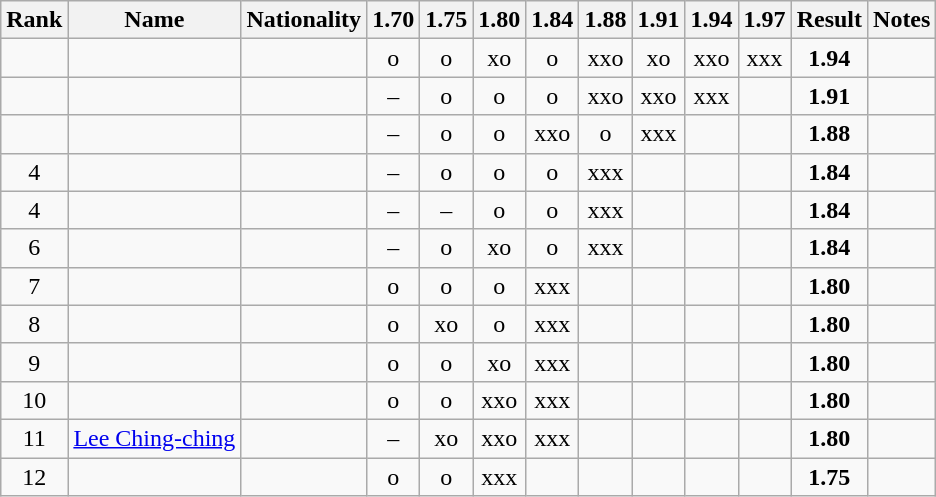<table class="wikitable sortable" style="text-align:center">
<tr>
<th>Rank</th>
<th>Name</th>
<th>Nationality</th>
<th>1.70</th>
<th>1.75</th>
<th>1.80</th>
<th>1.84</th>
<th>1.88</th>
<th>1.91</th>
<th>1.94</th>
<th>1.97</th>
<th>Result</th>
<th>Notes</th>
</tr>
<tr>
<td></td>
<td align=left></td>
<td align=left></td>
<td>o</td>
<td>o</td>
<td>xo</td>
<td>o</td>
<td>xxo</td>
<td>xo</td>
<td>xxo</td>
<td>xxx</td>
<td><strong>1.94</strong></td>
<td></td>
</tr>
<tr>
<td></td>
<td align=left></td>
<td align=left></td>
<td>–</td>
<td>o</td>
<td>o</td>
<td>o</td>
<td>xxo</td>
<td>xxo</td>
<td>xxx</td>
<td></td>
<td><strong>1.91</strong></td>
<td></td>
</tr>
<tr>
<td></td>
<td align=left></td>
<td align=left></td>
<td>–</td>
<td>o</td>
<td>o</td>
<td>xxo</td>
<td>o</td>
<td>xxx</td>
<td></td>
<td></td>
<td><strong>1.88</strong></td>
<td></td>
</tr>
<tr>
<td>4</td>
<td align=left></td>
<td align=left></td>
<td>–</td>
<td>o</td>
<td>o</td>
<td>o</td>
<td>xxx</td>
<td></td>
<td></td>
<td></td>
<td><strong>1.84</strong></td>
<td></td>
</tr>
<tr>
<td>4</td>
<td align=left></td>
<td align=left></td>
<td>–</td>
<td>–</td>
<td>o</td>
<td>o</td>
<td>xxx</td>
<td></td>
<td></td>
<td></td>
<td><strong>1.84</strong></td>
<td></td>
</tr>
<tr>
<td>6</td>
<td align=left></td>
<td align=left></td>
<td>–</td>
<td>o</td>
<td>xo</td>
<td>o</td>
<td>xxx</td>
<td></td>
<td></td>
<td></td>
<td><strong>1.84</strong></td>
<td></td>
</tr>
<tr>
<td>7</td>
<td align=left></td>
<td align=left></td>
<td>o</td>
<td>o</td>
<td>o</td>
<td>xxx</td>
<td></td>
<td></td>
<td></td>
<td></td>
<td><strong>1.80</strong></td>
<td></td>
</tr>
<tr>
<td>8</td>
<td align=left></td>
<td align=left></td>
<td>o</td>
<td>xo</td>
<td>o</td>
<td>xxx</td>
<td></td>
<td></td>
<td></td>
<td></td>
<td><strong>1.80</strong></td>
<td></td>
</tr>
<tr>
<td>9</td>
<td align=left></td>
<td align=left></td>
<td>o</td>
<td>o</td>
<td>xo</td>
<td>xxx</td>
<td></td>
<td></td>
<td></td>
<td></td>
<td><strong>1.80</strong></td>
<td></td>
</tr>
<tr>
<td>10</td>
<td align=left></td>
<td align=left></td>
<td>o</td>
<td>o</td>
<td>xxo</td>
<td>xxx</td>
<td></td>
<td></td>
<td></td>
<td></td>
<td><strong>1.80</strong></td>
<td></td>
</tr>
<tr>
<td>11</td>
<td align=left><a href='#'>Lee Ching-ching</a></td>
<td align=left></td>
<td>–</td>
<td>xo</td>
<td>xxo</td>
<td>xxx</td>
<td></td>
<td></td>
<td></td>
<td></td>
<td><strong>1.80</strong></td>
<td></td>
</tr>
<tr>
<td>12</td>
<td align=left></td>
<td align=left></td>
<td>o</td>
<td>o</td>
<td>xxx</td>
<td></td>
<td></td>
<td></td>
<td></td>
<td></td>
<td><strong>1.75</strong></td>
<td></td>
</tr>
</table>
